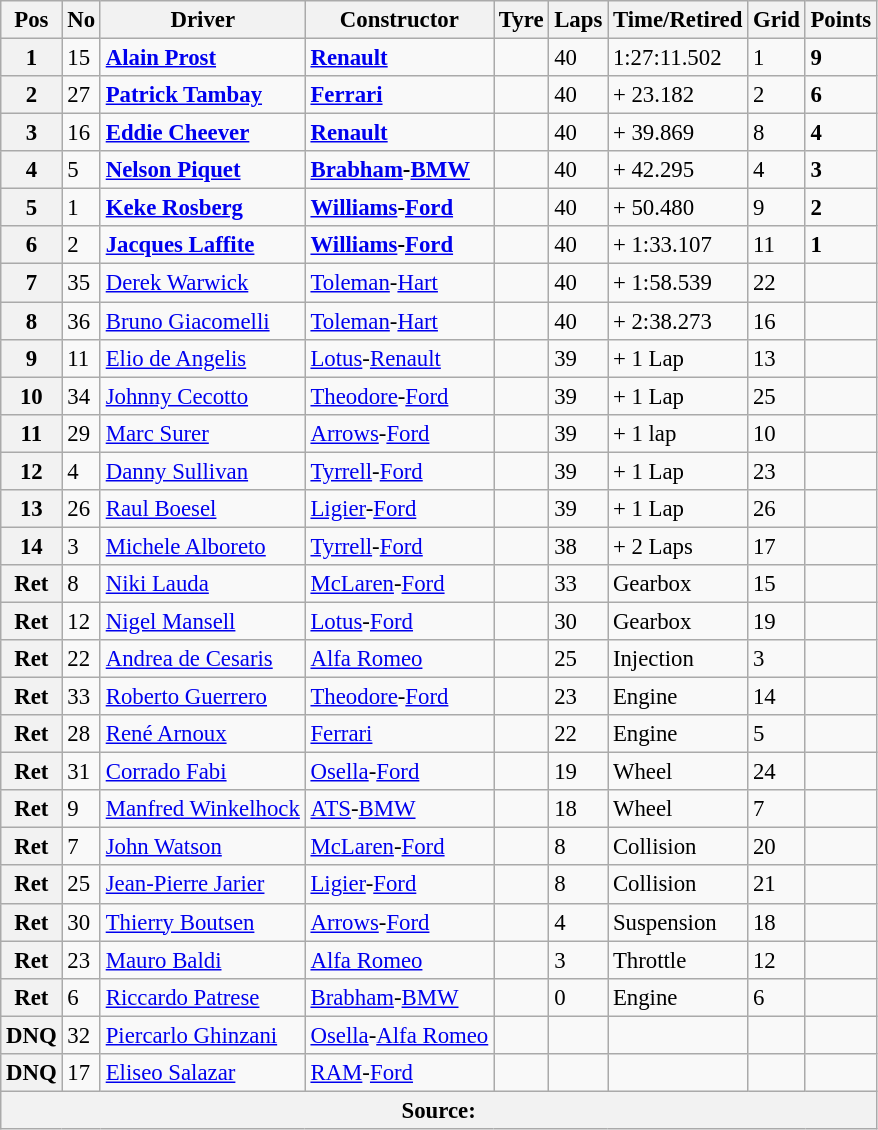<table class="wikitable" style="font-size:95%;">
<tr>
<th>Pos</th>
<th>No</th>
<th>Driver</th>
<th>Constructor</th>
<th>Tyre</th>
<th>Laps</th>
<th>Time/Retired</th>
<th>Grid</th>
<th>Points</th>
</tr>
<tr>
<th>1</th>
<td>15</td>
<td> <strong><a href='#'>Alain Prost</a></strong></td>
<td><strong><a href='#'>Renault</a></strong></td>
<td></td>
<td>40</td>
<td>1:27:11.502</td>
<td>1</td>
<td><strong>9</strong></td>
</tr>
<tr>
<th>2</th>
<td>27</td>
<td> <strong><a href='#'>Patrick Tambay</a></strong></td>
<td><strong><a href='#'>Ferrari</a></strong></td>
<td></td>
<td>40</td>
<td>+ 23.182</td>
<td>2</td>
<td><strong>6</strong></td>
</tr>
<tr>
<th>3</th>
<td>16</td>
<td> <strong><a href='#'>Eddie Cheever</a></strong></td>
<td><strong><a href='#'>Renault</a></strong></td>
<td></td>
<td>40</td>
<td>+ 39.869</td>
<td>8</td>
<td><strong>4</strong></td>
</tr>
<tr>
<th>4</th>
<td>5</td>
<td> <strong><a href='#'>Nelson Piquet</a></strong></td>
<td><strong><a href='#'>Brabham</a>-<a href='#'>BMW</a></strong></td>
<td></td>
<td>40</td>
<td>+ 42.295</td>
<td>4</td>
<td><strong>3</strong></td>
</tr>
<tr>
<th>5</th>
<td>1</td>
<td> <strong><a href='#'>Keke Rosberg</a></strong></td>
<td><strong><a href='#'>Williams</a>-<a href='#'>Ford</a></strong></td>
<td></td>
<td>40</td>
<td>+ 50.480</td>
<td>9</td>
<td><strong>2</strong></td>
</tr>
<tr>
<th>6</th>
<td>2</td>
<td> <strong><a href='#'>Jacques Laffite</a></strong></td>
<td><strong><a href='#'>Williams</a>-<a href='#'>Ford</a></strong></td>
<td></td>
<td>40</td>
<td>+ 1:33.107</td>
<td>11</td>
<td><strong>1</strong></td>
</tr>
<tr>
<th>7</th>
<td>35</td>
<td> <a href='#'>Derek Warwick</a></td>
<td><a href='#'>Toleman</a>-<a href='#'>Hart</a></td>
<td></td>
<td>40</td>
<td>+ 1:58.539</td>
<td>22</td>
<td> </td>
</tr>
<tr>
<th>8</th>
<td>36</td>
<td> <a href='#'>Bruno Giacomelli</a></td>
<td><a href='#'>Toleman</a>-<a href='#'>Hart</a></td>
<td></td>
<td>40</td>
<td>+ 2:38.273</td>
<td>16</td>
<td> </td>
</tr>
<tr>
<th>9</th>
<td>11</td>
<td> <a href='#'>Elio de Angelis</a></td>
<td><a href='#'>Lotus</a>-<a href='#'>Renault</a></td>
<td></td>
<td>39</td>
<td>+ 1 Lap</td>
<td>13</td>
<td> </td>
</tr>
<tr>
<th>10</th>
<td>34</td>
<td> <a href='#'>Johnny Cecotto</a></td>
<td><a href='#'>Theodore</a>-<a href='#'>Ford</a></td>
<td></td>
<td>39</td>
<td>+ 1 Lap</td>
<td>25</td>
<td> </td>
</tr>
<tr>
<th>11</th>
<td>29</td>
<td> <a href='#'>Marc Surer</a></td>
<td><a href='#'>Arrows</a>-<a href='#'>Ford</a></td>
<td></td>
<td>39</td>
<td>+ 1 lap</td>
<td>10</td>
<td> </td>
</tr>
<tr>
<th>12</th>
<td>4</td>
<td> <a href='#'>Danny Sullivan</a></td>
<td><a href='#'>Tyrrell</a>-<a href='#'>Ford</a></td>
<td></td>
<td>39</td>
<td>+ 1 Lap</td>
<td>23</td>
<td> </td>
</tr>
<tr>
<th>13</th>
<td>26</td>
<td> <a href='#'>Raul Boesel</a></td>
<td><a href='#'>Ligier</a>-<a href='#'>Ford</a></td>
<td></td>
<td>39</td>
<td>+ 1 Lap</td>
<td>26</td>
<td> </td>
</tr>
<tr>
<th>14</th>
<td>3</td>
<td> <a href='#'>Michele Alboreto</a></td>
<td><a href='#'>Tyrrell</a>-<a href='#'>Ford</a></td>
<td></td>
<td>38</td>
<td>+ 2 Laps</td>
<td>17</td>
<td> </td>
</tr>
<tr>
<th>Ret</th>
<td>8</td>
<td> <a href='#'>Niki Lauda</a></td>
<td><a href='#'>McLaren</a>-<a href='#'>Ford</a></td>
<td></td>
<td>33</td>
<td>Gearbox</td>
<td>15</td>
<td> </td>
</tr>
<tr>
<th>Ret</th>
<td>12</td>
<td> <a href='#'>Nigel Mansell</a></td>
<td><a href='#'>Lotus</a>-<a href='#'>Ford</a></td>
<td></td>
<td>30</td>
<td>Gearbox</td>
<td>19</td>
<td> </td>
</tr>
<tr>
<th>Ret</th>
<td>22</td>
<td> <a href='#'>Andrea de Cesaris</a></td>
<td><a href='#'>Alfa Romeo</a></td>
<td></td>
<td>25</td>
<td>Injection</td>
<td>3</td>
<td> </td>
</tr>
<tr>
<th>Ret</th>
<td>33</td>
<td> <a href='#'>Roberto Guerrero</a></td>
<td><a href='#'>Theodore</a>-<a href='#'>Ford</a></td>
<td></td>
<td>23</td>
<td>Engine</td>
<td>14</td>
<td> </td>
</tr>
<tr>
<th>Ret</th>
<td>28</td>
<td> <a href='#'>René Arnoux</a></td>
<td><a href='#'>Ferrari</a></td>
<td></td>
<td>22</td>
<td>Engine</td>
<td>5</td>
<td> </td>
</tr>
<tr>
<th>Ret</th>
<td>31</td>
<td> <a href='#'>Corrado Fabi</a></td>
<td><a href='#'>Osella</a>-<a href='#'>Ford</a></td>
<td></td>
<td>19</td>
<td>Wheel</td>
<td>24</td>
<td> </td>
</tr>
<tr>
<th>Ret</th>
<td>9</td>
<td> <a href='#'>Manfred Winkelhock</a></td>
<td><a href='#'>ATS</a>-<a href='#'>BMW</a></td>
<td></td>
<td>18</td>
<td>Wheel</td>
<td>7</td>
<td> </td>
</tr>
<tr>
<th>Ret</th>
<td>7</td>
<td> <a href='#'>John Watson</a></td>
<td><a href='#'>McLaren</a>-<a href='#'>Ford</a></td>
<td></td>
<td>8</td>
<td>Collision</td>
<td>20</td>
<td> </td>
</tr>
<tr>
<th>Ret</th>
<td>25</td>
<td> <a href='#'>Jean-Pierre Jarier</a></td>
<td><a href='#'>Ligier</a>-<a href='#'>Ford</a></td>
<td></td>
<td>8</td>
<td>Collision</td>
<td>21</td>
<td> </td>
</tr>
<tr>
<th>Ret</th>
<td>30</td>
<td> <a href='#'>Thierry Boutsen</a></td>
<td><a href='#'>Arrows</a>-<a href='#'>Ford</a></td>
<td></td>
<td>4</td>
<td>Suspension</td>
<td>18</td>
<td> </td>
</tr>
<tr>
<th>Ret</th>
<td>23</td>
<td> <a href='#'>Mauro Baldi</a></td>
<td><a href='#'>Alfa Romeo</a></td>
<td></td>
<td>3</td>
<td>Throttle</td>
<td>12</td>
<td> </td>
</tr>
<tr>
<th>Ret</th>
<td>6</td>
<td> <a href='#'>Riccardo Patrese</a></td>
<td><a href='#'>Brabham</a>-<a href='#'>BMW</a></td>
<td></td>
<td>0</td>
<td>Engine</td>
<td>6</td>
<td> </td>
</tr>
<tr>
<th>DNQ</th>
<td>32</td>
<td> <a href='#'>Piercarlo Ghinzani</a></td>
<td><a href='#'>Osella</a>-<a href='#'>Alfa Romeo</a></td>
<td></td>
<td> </td>
<td></td>
<td></td>
<td> </td>
</tr>
<tr>
<th>DNQ</th>
<td>17</td>
<td> <a href='#'>Eliseo Salazar</a></td>
<td><a href='#'>RAM</a>-<a href='#'>Ford</a></td>
<td></td>
<td> </td>
<td> </td>
<td> </td>
<td> </td>
</tr>
<tr>
<th colspan="9" style="text-align: center">Source: </th>
</tr>
</table>
